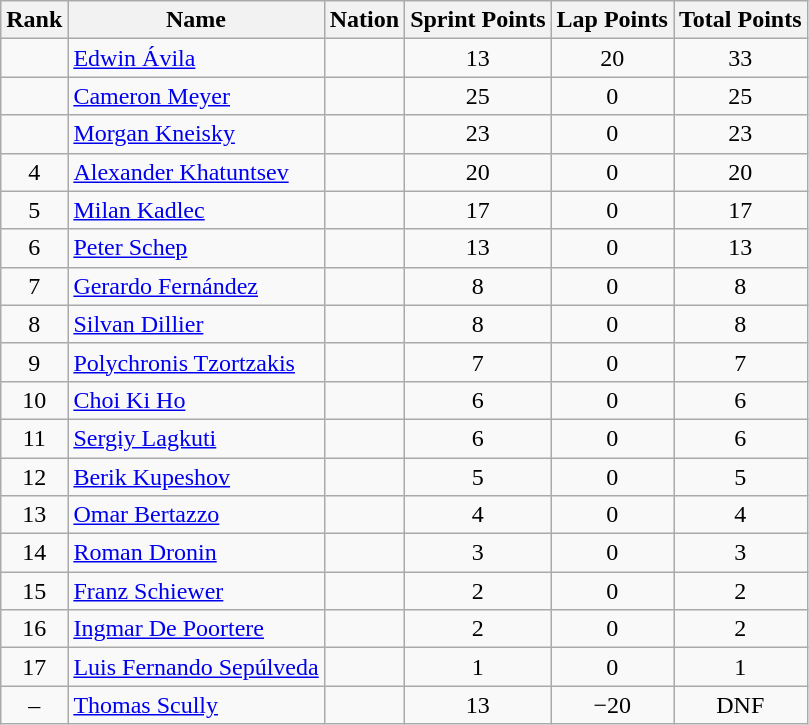<table class="wikitable sortable" style="text-align:center">
<tr>
<th>Rank</th>
<th>Name</th>
<th>Nation</th>
<th>Sprint Points</th>
<th>Lap Points</th>
<th>Total Points</th>
</tr>
<tr>
<td></td>
<td align=left><a href='#'>Edwin Ávila</a></td>
<td align=left></td>
<td>13</td>
<td>20</td>
<td>33</td>
</tr>
<tr>
<td></td>
<td align=left><a href='#'>Cameron Meyer</a></td>
<td align=left></td>
<td>25</td>
<td>0</td>
<td>25</td>
</tr>
<tr>
<td></td>
<td align=left><a href='#'>Morgan Kneisky</a></td>
<td align=left></td>
<td>23</td>
<td>0</td>
<td>23</td>
</tr>
<tr>
<td>4</td>
<td align=left><a href='#'>Alexander Khatuntsev</a></td>
<td align=left></td>
<td>20</td>
<td>0</td>
<td>20</td>
</tr>
<tr>
<td>5</td>
<td align=left><a href='#'>Milan Kadlec</a></td>
<td align=left></td>
<td>17</td>
<td>0</td>
<td>17</td>
</tr>
<tr>
<td>6</td>
<td align=left><a href='#'>Peter Schep</a></td>
<td align=left></td>
<td>13</td>
<td>0</td>
<td>13</td>
</tr>
<tr>
<td>7</td>
<td align=left><a href='#'>Gerardo Fernández</a></td>
<td align=left></td>
<td>8</td>
<td>0</td>
<td>8</td>
</tr>
<tr>
<td>8</td>
<td align=left><a href='#'>Silvan Dillier</a></td>
<td align=left></td>
<td>8</td>
<td>0</td>
<td>8</td>
</tr>
<tr>
<td>9</td>
<td align=left><a href='#'>Polychronis Tzortzakis</a></td>
<td align=left></td>
<td>7</td>
<td>0</td>
<td>7</td>
</tr>
<tr>
<td>10</td>
<td align=left><a href='#'>Choi Ki Ho</a></td>
<td align=left></td>
<td>6</td>
<td>0</td>
<td>6</td>
</tr>
<tr>
<td>11</td>
<td align=left><a href='#'>Sergiy Lagkuti</a></td>
<td align=left></td>
<td>6</td>
<td>0</td>
<td>6</td>
</tr>
<tr>
<td>12</td>
<td align=left><a href='#'>Berik Kupeshov</a></td>
<td align=left></td>
<td>5</td>
<td>0</td>
<td>5</td>
</tr>
<tr>
<td>13</td>
<td align=left><a href='#'>Omar Bertazzo</a></td>
<td align=left></td>
<td>4</td>
<td>0</td>
<td>4</td>
</tr>
<tr>
<td>14</td>
<td align=left><a href='#'>Roman Dronin</a></td>
<td align=left></td>
<td>3</td>
<td>0</td>
<td>3</td>
</tr>
<tr>
<td>15</td>
<td align=left><a href='#'>Franz Schiewer</a></td>
<td align=left></td>
<td>2</td>
<td>0</td>
<td>2</td>
</tr>
<tr>
<td>16</td>
<td align=left><a href='#'>Ingmar De Poortere</a></td>
<td align=left></td>
<td>2</td>
<td>0</td>
<td>2</td>
</tr>
<tr>
<td>17</td>
<td align=left><a href='#'>Luis Fernando Sepúlveda</a></td>
<td align=left></td>
<td>1</td>
<td>0</td>
<td>1</td>
</tr>
<tr>
<td>–</td>
<td align=left><a href='#'>Thomas Scully</a></td>
<td align=left></td>
<td>13</td>
<td>−20</td>
<td>DNF</td>
</tr>
</table>
